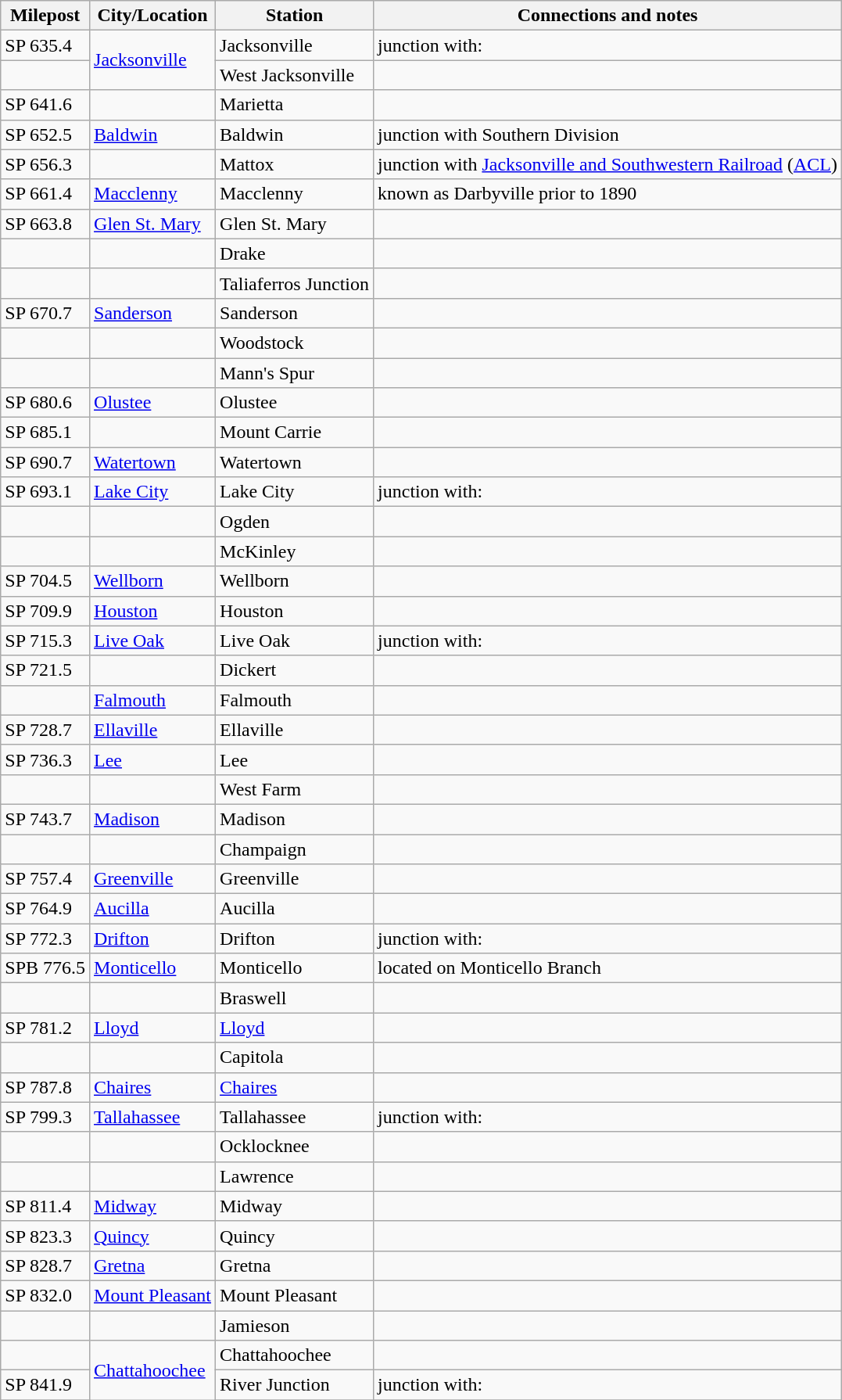<table class="wikitable mw-collapsible mw-collapsed">
<tr>
<th>Milepost</th>
<th>City/Location</th>
<th>Station</th>
<th>Connections and notes</th>
</tr>
<tr>
<td>SP 635.4</td>
<td ! rowspan= "2"><a href='#'>Jacksonville</a></td>
<td>Jacksonville</td>
<td>junction with:<br></td>
</tr>
<tr>
<td></td>
<td>West Jacksonville</td>
<td></td>
</tr>
<tr>
<td>SP 641.6</td>
<td></td>
<td>Marietta</td>
<td></td>
</tr>
<tr>
<td>SP 652.5</td>
<td><a href='#'>Baldwin</a></td>
<td>Baldwin</td>
<td>junction with Southern Division</td>
</tr>
<tr>
<td>SP 656.3</td>
<td></td>
<td>Mattox</td>
<td>junction with <a href='#'>Jacksonville and Southwestern Railroad</a> (<a href='#'>ACL</a>)</td>
</tr>
<tr>
<td>SP 661.4</td>
<td><a href='#'>Macclenny</a></td>
<td>Macclenny</td>
<td>known as Darbyville prior to 1890</td>
</tr>
<tr>
<td>SP 663.8</td>
<td><a href='#'>Glen St. Mary</a></td>
<td>Glen St. Mary</td>
<td></td>
</tr>
<tr>
<td></td>
<td></td>
<td>Drake</td>
<td></td>
</tr>
<tr>
<td></td>
<td></td>
<td>Taliaferros Junction</td>
<td></td>
</tr>
<tr>
<td>SP 670.7</td>
<td><a href='#'>Sanderson</a></td>
<td>Sanderson</td>
<td></td>
</tr>
<tr>
<td></td>
<td></td>
<td>Woodstock</td>
<td></td>
</tr>
<tr>
<td></td>
<td></td>
<td>Mann's Spur</td>
<td></td>
</tr>
<tr>
<td>SP 680.6</td>
<td><a href='#'>Olustee</a></td>
<td>Olustee</td>
<td></td>
</tr>
<tr>
<td>SP 685.1</td>
<td></td>
<td>Mount Carrie</td>
<td></td>
</tr>
<tr>
<td>SP 690.7</td>
<td><a href='#'>Watertown</a></td>
<td>Watertown</td>
<td></td>
</tr>
<tr>
<td>SP 693.1</td>
<td><a href='#'>Lake City</a></td>
<td>Lake City</td>
<td>junction with:</td>
</tr>
<tr>
<td></td>
<td></td>
<td>Ogden</td>
<td></td>
</tr>
<tr>
<td></td>
<td></td>
<td>McKinley</td>
<td></td>
</tr>
<tr>
<td>SP 704.5</td>
<td><a href='#'>Wellborn</a></td>
<td>Wellborn</td>
<td></td>
</tr>
<tr>
<td>SP 709.9</td>
<td><a href='#'>Houston</a></td>
<td>Houston</td>
<td></td>
</tr>
<tr>
<td>SP 715.3</td>
<td><a href='#'>Live Oak</a></td>
<td>Live Oak</td>
<td>junction with:</td>
</tr>
<tr>
<td>SP 721.5</td>
<td></td>
<td>Dickert</td>
<td></td>
</tr>
<tr>
<td></td>
<td><a href='#'>Falmouth</a></td>
<td>Falmouth</td>
<td></td>
</tr>
<tr>
<td>SP 728.7</td>
<td><a href='#'>Ellaville</a></td>
<td>Ellaville</td>
<td></td>
</tr>
<tr>
<td>SP 736.3</td>
<td><a href='#'>Lee</a></td>
<td>Lee</td>
<td></td>
</tr>
<tr>
<td></td>
<td></td>
<td>West Farm</td>
<td></td>
</tr>
<tr>
<td>SP 743.7</td>
<td><a href='#'>Madison</a></td>
<td>Madison</td>
<td></td>
</tr>
<tr>
<td></td>
<td></td>
<td>Champaign</td>
<td></td>
</tr>
<tr>
<td>SP 757.4</td>
<td><a href='#'>Greenville</a></td>
<td>Greenville</td>
<td></td>
</tr>
<tr>
<td>SP 764.9</td>
<td><a href='#'>Aucilla</a></td>
<td>Aucilla</td>
<td></td>
</tr>
<tr>
<td>SP 772.3</td>
<td><a href='#'>Drifton</a></td>
<td>Drifton</td>
<td>junction with:</td>
</tr>
<tr>
<td>SPB 776.5</td>
<td><a href='#'>Monticello</a></td>
<td>Monticello</td>
<td>located on Monticello Branch</td>
</tr>
<tr>
<td></td>
<td></td>
<td>Braswell</td>
<td></td>
</tr>
<tr>
<td>SP 781.2</td>
<td><a href='#'>Lloyd</a></td>
<td><a href='#'>Lloyd</a></td>
<td></td>
</tr>
<tr>
<td></td>
<td></td>
<td>Capitola</td>
<td></td>
</tr>
<tr>
<td>SP 787.8</td>
<td><a href='#'>Chaires</a></td>
<td><a href='#'>Chaires</a></td>
<td></td>
</tr>
<tr>
<td>SP 799.3</td>
<td><a href='#'>Tallahassee</a></td>
<td>Tallahassee</td>
<td>junction with:</td>
</tr>
<tr>
<td></td>
<td></td>
<td>Ocklocknee</td>
<td></td>
</tr>
<tr>
<td></td>
<td></td>
<td>Lawrence</td>
<td></td>
</tr>
<tr>
<td>SP 811.4</td>
<td><a href='#'>Midway</a></td>
<td>Midway</td>
<td></td>
</tr>
<tr>
<td>SP 823.3</td>
<td><a href='#'>Quincy</a></td>
<td>Quincy</td>
<td></td>
</tr>
<tr>
<td>SP 828.7</td>
<td><a href='#'>Gretna</a></td>
<td>Gretna</td>
<td></td>
</tr>
<tr>
<td>SP 832.0</td>
<td><a href='#'>Mount Pleasant</a></td>
<td>Mount Pleasant</td>
<td></td>
</tr>
<tr>
<td></td>
<td></td>
<td>Jamieson</td>
<td></td>
</tr>
<tr>
<td></td>
<td ! rowspan="28"><a href='#'>Chattahoochee</a></td>
<td>Chattahoochee</td>
<td></td>
</tr>
<tr>
<td>SP 841.9</td>
<td>River Junction</td>
<td>junction with:</td>
</tr>
<tr>
</tr>
</table>
